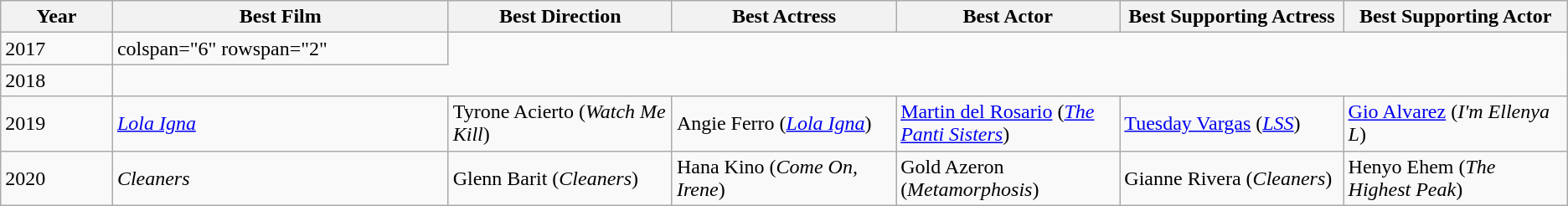<table class="wikitable">
<tr>
<th style="width:5%;">Year</th>
<th style="width:15%;">Best Film</th>
<th style="width:10%;">Best Direction</th>
<th style="width:10%;">Best Actress</th>
<th style="width:10%;">Best Actor</th>
<th style="width:10%;">Best Supporting Actress</th>
<th style="width:10%;">Best Supporting Actor</th>
</tr>
<tr>
<td>2017</td>
<td>colspan="6" rowspan="2" </td>
</tr>
<tr>
<td>2018</td>
</tr>
<tr>
<td>2019</td>
<td><em><a href='#'>Lola Igna</a></em></td>
<td>Tyrone Acierto (<em>Watch Me Kill</em>)</td>
<td>Angie Ferro (<em><a href='#'>Lola Igna</a></em>)</td>
<td><a href='#'>Martin del Rosario</a> (<em><a href='#'>The Panti Sisters</a></em>)</td>
<td><a href='#'>Tuesday Vargas</a> (<a href='#'><em>LSS</em></a>)</td>
<td><a href='#'>Gio Alvarez</a> (<em>I'm Ellenya L</em>)</td>
</tr>
<tr>
<td>2020</td>
<td><em>Cleaners</em></td>
<td>Glenn Barit (<em>Cleaners</em>)</td>
<td>Hana Kino (<em>Come On, Irene</em>)</td>
<td>Gold Azeron (<em>Metamorphosis</em>)</td>
<td>Gianne Rivera (<em>Cleaners</em>)</td>
<td>Henyo Ehem (<em>The Highest Peak</em>)</td>
</tr>
</table>
